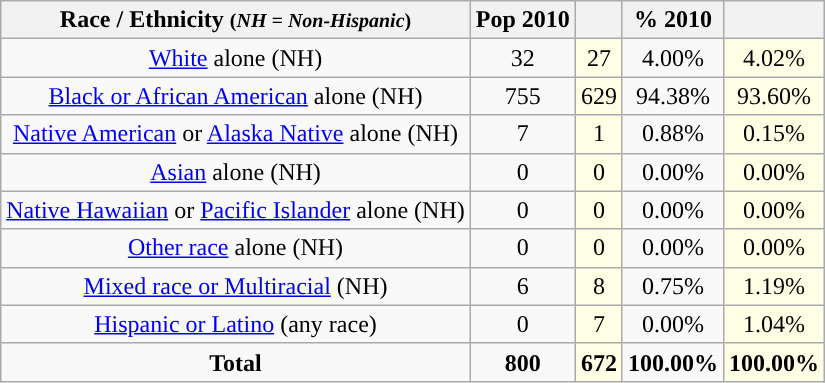<table class="wikitable" style="text-align:center;">
<tr>
<th>Race / Ethnicity <small>(<em>NH = Non-Hispanic</em>)</small></th>
<th>Pop 2010</th>
<th></th>
<th>% 2010</th>
<th></th>
</tr>
<tr>
<td><a href='#'>White</a> alone (NH)</td>
<td>32</td>
<td style='background: #ffffe6;'>27</td>
<td>4.00%</td>
<td style='background: #ffffe6;'>4.02%</td>
</tr>
<tr>
<td><a href='#'>Black or African American</a> alone (NH)</td>
<td>755</td>
<td style='background: #ffffe6;'>629</td>
<td>94.38%</td>
<td style='background: #ffffe6;'>93.60%</td>
</tr>
<tr>
<td><a href='#'>Native American</a> or <a href='#'>Alaska Native</a> alone (NH)</td>
<td>7</td>
<td style='background: #ffffe6;'>1</td>
<td>0.88%</td>
<td style='background: #ffffe6;'>0.15%</td>
</tr>
<tr>
<td><a href='#'>Asian</a> alone (NH)</td>
<td>0</td>
<td style='background: #ffffe6;'>0</td>
<td>0.00%</td>
<td style='background: #ffffe6;'>0.00%</td>
</tr>
<tr>
<td><a href='#'>Native Hawaiian</a> or <a href='#'>Pacific Islander</a> alone (NH)</td>
<td>0</td>
<td style='background: #ffffe6;'>0</td>
<td>0.00%</td>
<td style='background: #ffffe6;'>0.00%</td>
</tr>
<tr>
<td><a href='#'>Other race</a> alone (NH)</td>
<td>0</td>
<td style='background: #ffffe6;'>0</td>
<td>0.00%</td>
<td style='background: #ffffe6;'>0.00%</td>
</tr>
<tr>
<td><a href='#'>Mixed race or Multiracial</a> (NH)</td>
<td>6</td>
<td style='background: #ffffe6;'>8</td>
<td>0.75%</td>
<td style='background: #ffffe6;'>1.19%</td>
</tr>
<tr>
<td><a href='#'>Hispanic or Latino</a> (any race)</td>
<td>0</td>
<td style='background: #ffffe6;'>7</td>
<td>0.00%</td>
<td style='background: #ffffe6;'>1.04%</td>
</tr>
<tr>
<td><strong>Total</strong></td>
<td><strong>800</strong></td>
<td style='background: #ffffe6;'><strong>672</strong></td>
<td><strong>100.00%</strong></td>
<td style='background: #ffffe6;'><strong>100.00%</strong></td>
</tr>
</table>
